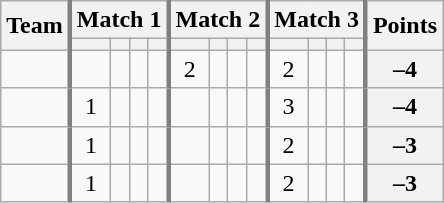<table class="wikitable sortable" style="text-align:center;">
<tr>
<th rowspan=2>Team</th>
<th colspan=4 style="border-left:3px solid gray">Match 1</th>
<th colspan=4 style="border-left:3px solid gray">Match 2</th>
<th colspan=4 style="border-left:3px solid gray">Match 3</th>
<th rowspan=2 style="border-left:3px solid gray">Points</th>
</tr>
<tr>
<th style="border-left:3px solid gray"></th>
<th></th>
<th></th>
<th></th>
<th style="border-left:3px solid gray"></th>
<th></th>
<th></th>
<th></th>
<th style="border-left:3px solid gray"></th>
<th></th>
<th></th>
<th></th>
</tr>
<tr>
<td align=left></td>
<td style="border-left:3px solid gray"></td>
<td></td>
<td></td>
<td></td>
<td style="border-left:3px solid gray">2</td>
<td></td>
<td></td>
<td></td>
<td style="border-left:3px solid gray">2</td>
<td></td>
<td></td>
<td></td>
<th style="border-left:3px solid gray">–4</th>
</tr>
<tr>
<td align=left></td>
<td style="border-left:3px solid gray">1</td>
<td></td>
<td></td>
<td></td>
<td style="border-left:3px solid gray"></td>
<td></td>
<td></td>
<td></td>
<td style="border-left:3px solid gray">3</td>
<td></td>
<td></td>
<td></td>
<th style="border-left:3px solid gray">–4</th>
</tr>
<tr>
<td align=left></td>
<td style="border-left:3px solid gray">1</td>
<td></td>
<td></td>
<td></td>
<td style="border-left:3px solid gray"></td>
<td></td>
<td></td>
<td></td>
<td style="border-left:3px solid gray">2</td>
<td></td>
<td></td>
<td></td>
<th style="border-left:3px solid gray">–3</th>
</tr>
<tr>
<td align=left></td>
<td style="border-left:3px solid gray">1</td>
<td></td>
<td></td>
<td></td>
<td style="border-left:3px solid gray"></td>
<td></td>
<td></td>
<td></td>
<td style="border-left:3px solid gray">2</td>
<td></td>
<td></td>
<td></td>
<th style="border-left:3px solid gray">–3</th>
</tr>
</table>
